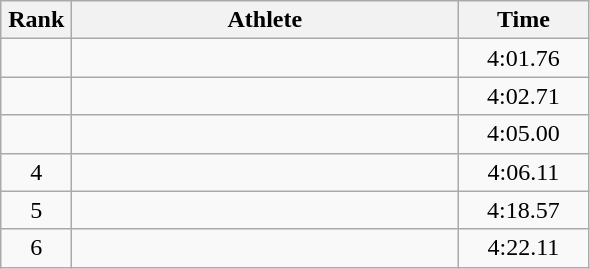<table class=wikitable style="text-align:center">
<tr>
<th width=40>Rank</th>
<th width=250>Athlete</th>
<th width=80>Time</th>
</tr>
<tr>
<td></td>
<td align=left></td>
<td>4:01.76</td>
</tr>
<tr>
<td></td>
<td align=left></td>
<td>4:02.71</td>
</tr>
<tr>
<td></td>
<td align=left></td>
<td>4:05.00</td>
</tr>
<tr>
<td>4</td>
<td align=left></td>
<td>4:06.11</td>
</tr>
<tr>
<td>5</td>
<td align=left></td>
<td>4:18.57</td>
</tr>
<tr>
<td>6</td>
<td align=left></td>
<td>4:22.11</td>
</tr>
</table>
